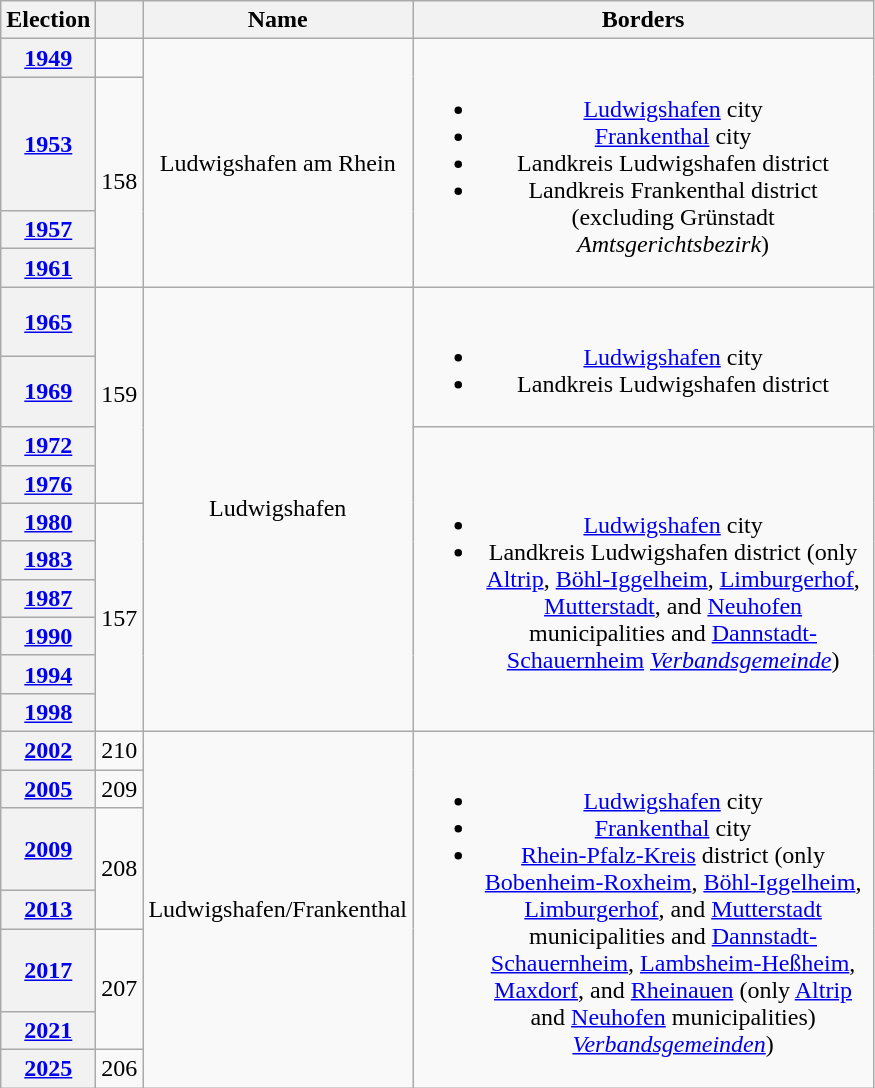<table class=wikitable style="text-align:center">
<tr>
<th>Election</th>
<th></th>
<th width=125px>Name</th>
<th width=300px>Borders</th>
</tr>
<tr>
<th><a href='#'>1949</a></th>
<td></td>
<td rowspan=4>Ludwigshafen am Rhein</td>
<td rowspan=4><br><ul><li><a href='#'>Ludwigshafen</a> city</li><li><a href='#'>Frankenthal</a> city</li><li>Landkreis Ludwigshafen district</li><li>Landkreis Frankenthal district (excluding Grünstadt <em>Amtsgerichtsbezirk</em>)</li></ul></td>
</tr>
<tr>
<th><a href='#'>1953</a></th>
<td rowspan=3>158</td>
</tr>
<tr>
<th><a href='#'>1957</a></th>
</tr>
<tr>
<th><a href='#'>1961</a></th>
</tr>
<tr>
<th><a href='#'>1965</a></th>
<td rowspan=4>159</td>
<td rowspan=10>Ludwigshafen</td>
<td rowspan=2><br><ul><li><a href='#'>Ludwigshafen</a> city</li><li>Landkreis Ludwigshafen district</li></ul></td>
</tr>
<tr>
<th><a href='#'>1969</a></th>
</tr>
<tr>
<th><a href='#'>1972</a></th>
<td rowspan=8><br><ul><li><a href='#'>Ludwigshafen</a> city</li><li>Landkreis Ludwigshafen district (only <a href='#'>Altrip</a>, <a href='#'>Böhl-Iggelheim</a>, <a href='#'>Limburgerhof</a>, <a href='#'>Mutterstadt</a>, and <a href='#'>Neuhofen</a> municipalities and <a href='#'>Dannstadt-Schauernheim</a> <em><a href='#'>Verbandsgemeinde</a></em>)</li></ul></td>
</tr>
<tr>
<th><a href='#'>1976</a></th>
</tr>
<tr>
<th><a href='#'>1980</a></th>
<td rowspan=6>157</td>
</tr>
<tr>
<th><a href='#'>1983</a></th>
</tr>
<tr>
<th><a href='#'>1987</a></th>
</tr>
<tr>
<th><a href='#'>1990</a></th>
</tr>
<tr>
<th><a href='#'>1994</a></th>
</tr>
<tr>
<th><a href='#'>1998</a></th>
</tr>
<tr>
<th><a href='#'>2002</a></th>
<td>210</td>
<td rowspan=7>Ludwigshafen/Frankenthal</td>
<td rowspan=7><br><ul><li><a href='#'>Ludwigshafen</a> city</li><li><a href='#'>Frankenthal</a> city</li><li><a href='#'>Rhein-Pfalz-Kreis</a> district (only <a href='#'>Bobenheim-Roxheim</a>, <a href='#'>Böhl-Iggelheim</a>, <a href='#'>Limburgerhof</a>, and <a href='#'>Mutterstadt</a> municipalities and <a href='#'>Dannstadt-Schauernheim</a>, <a href='#'>Lambsheim-Heßheim</a>, <a href='#'>Maxdorf</a>, and <a href='#'>Rheinauen</a> (only <a href='#'>Altrip</a> and <a href='#'>Neuhofen</a> municipalities) <em><a href='#'>Verbandsgemeinden</a></em>)</li></ul></td>
</tr>
<tr>
<th><a href='#'>2005</a></th>
<td>209</td>
</tr>
<tr>
<th><a href='#'>2009</a></th>
<td rowspan=2>208</td>
</tr>
<tr>
<th><a href='#'>2013</a></th>
</tr>
<tr>
<th><a href='#'>2017</a></th>
<td rowspan=2>207</td>
</tr>
<tr>
<th><a href='#'>2021</a></th>
</tr>
<tr>
<th><a href='#'>2025</a></th>
<td>206</td>
</tr>
</table>
